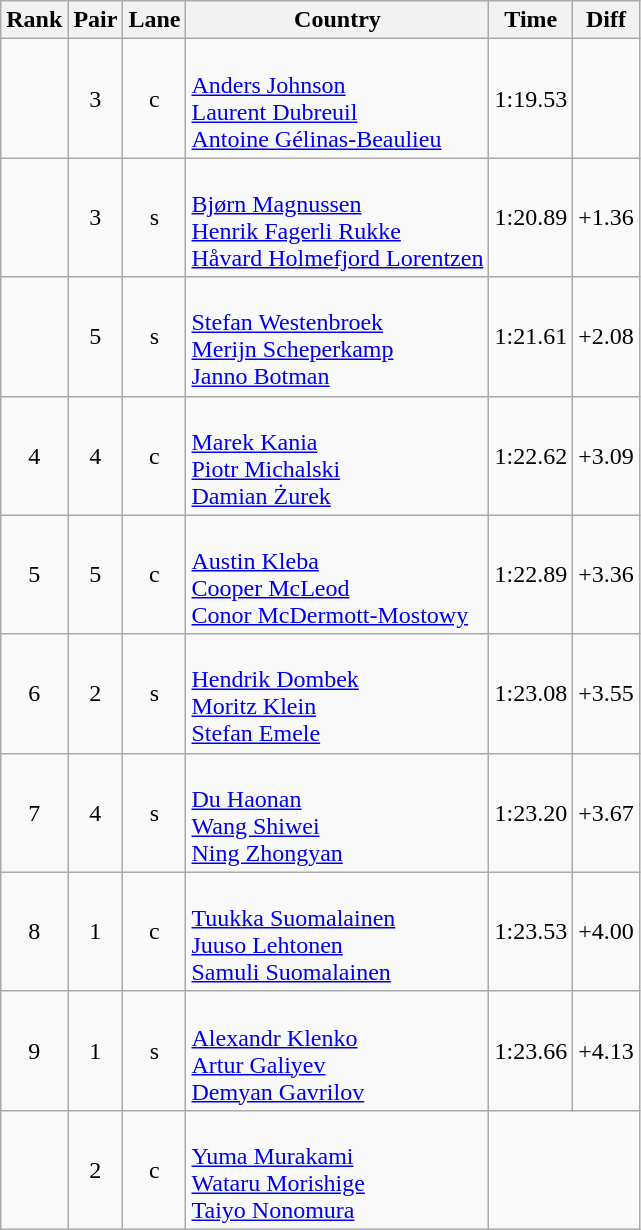<table class="wikitable sortable" style="text-align:center">
<tr>
<th>Rank</th>
<th>Pair</th>
<th>Lane</th>
<th>Country</th>
<th>Time</th>
<th>Diff</th>
</tr>
<tr>
<td></td>
<td>3</td>
<td>c</td>
<td align=left><br><a href='#'>Anders Johnson</a><br><a href='#'>Laurent Dubreuil</a><br><a href='#'>Antoine Gélinas-Beaulieu</a></td>
<td>1:19.53</td>
</tr>
<tr>
<td></td>
<td>3</td>
<td>s</td>
<td align=left><br><a href='#'>Bjørn Magnussen</a><br><a href='#'>Henrik Fagerli Rukke</a><br><a href='#'>Håvard Holmefjord Lorentzen</a></td>
<td>1:20.89</td>
<td>+1.36</td>
</tr>
<tr>
<td></td>
<td>5</td>
<td>s</td>
<td align=left><br><a href='#'>Stefan Westenbroek</a><br><a href='#'>Merijn Scheperkamp</a><br><a href='#'>Janno Botman</a></td>
<td>1:21.61</td>
<td>+2.08</td>
</tr>
<tr>
<td>4</td>
<td>4</td>
<td>c</td>
<td align=left><br><a href='#'>Marek Kania</a><br><a href='#'>Piotr Michalski</a><br><a href='#'>Damian Żurek</a></td>
<td>1:22.62</td>
<td>+3.09</td>
</tr>
<tr>
<td>5</td>
<td>5</td>
<td>c</td>
<td align=left><br><a href='#'>Austin Kleba</a><br><a href='#'>Cooper McLeod</a><br><a href='#'>Conor McDermott-Mostowy</a></td>
<td>1:22.89</td>
<td>+3.36</td>
</tr>
<tr>
<td>6</td>
<td>2</td>
<td>s</td>
<td align=left><br><a href='#'>Hendrik Dombek</a><br><a href='#'>Moritz Klein</a><br><a href='#'>Stefan Emele</a></td>
<td>1:23.08</td>
<td>+3.55</td>
</tr>
<tr>
<td>7</td>
<td>4</td>
<td>s</td>
<td align=left><br><a href='#'>Du Haonan</a><br><a href='#'>Wang Shiwei</a><br><a href='#'>Ning Zhongyan</a></td>
<td>1:23.20</td>
<td>+3.67</td>
</tr>
<tr>
<td>8</td>
<td>1</td>
<td>c</td>
<td align=left><br><a href='#'>Tuukka Suomalainen</a><br><a href='#'>Juuso Lehtonen</a><br><a href='#'>Samuli Suomalainen</a></td>
<td>1:23.53</td>
<td>+4.00</td>
</tr>
<tr>
<td>9</td>
<td>1</td>
<td>s</td>
<td align=left><br><a href='#'>Alexandr Klenko</a><br><a href='#'>Artur Galiyev</a><br><a href='#'>Demyan Gavrilov</a></td>
<td>1:23.66</td>
<td>+4.13</td>
</tr>
<tr>
<td></td>
<td>2</td>
<td>c</td>
<td align=left><br><a href='#'>Yuma Murakami</a><br><a href='#'>Wataru Morishige</a><br><a href='#'>Taiyo Nonomura</a></td>
<td colspan="2"></td>
</tr>
</table>
